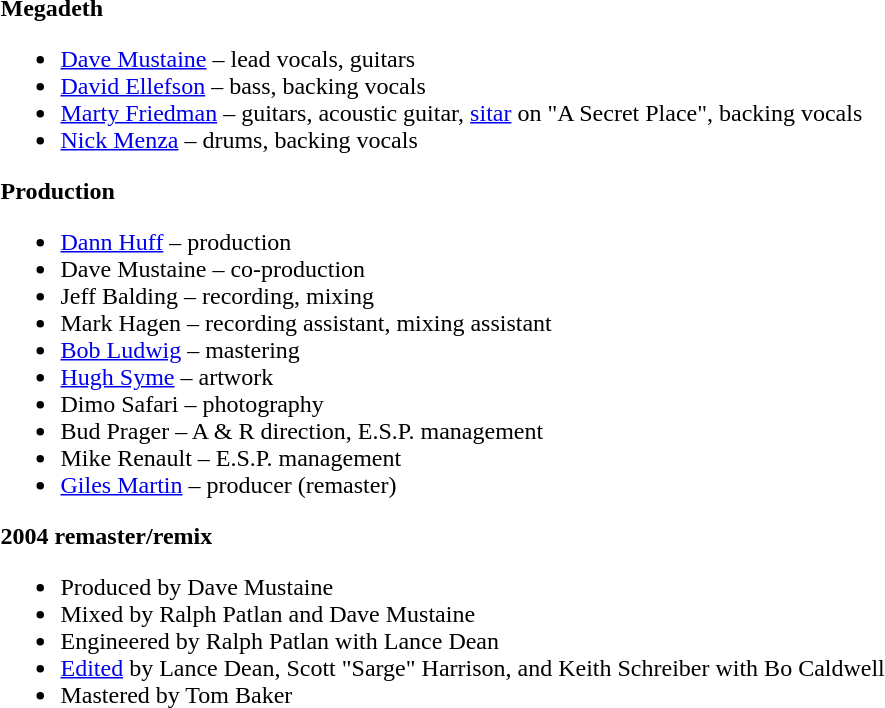<table>
<tr>
<td valign=top><br><strong>Megadeth</strong><ul><li><a href='#'>Dave Mustaine</a> – lead vocals, guitars</li><li><a href='#'>David Ellefson</a> – bass, backing vocals</li><li><a href='#'>Marty Friedman</a> – guitars, acoustic guitar, <a href='#'>sitar</a> on "A Secret Place", backing vocals</li><li><a href='#'>Nick Menza</a> – drums, backing vocals</li></ul><strong>Production</strong><ul><li><a href='#'>Dann Huff</a> – production</li><li>Dave Mustaine – co-production</li><li>Jeff Balding – recording, mixing</li><li>Mark Hagen –  recording assistant, mixing assistant</li><li><a href='#'>Bob Ludwig</a> – mastering</li><li><a href='#'>Hugh Syme</a> – artwork</li><li>Dimo Safari – photography</li><li>Bud Prager – A & R direction, E.S.P. management</li><li>Mike Renault – E.S.P. management</li><li><a href='#'>Giles Martin</a> – producer (remaster)</li></ul><strong>2004 remaster/remix</strong><ul><li>Produced by Dave Mustaine</li><li>Mixed by Ralph Patlan and Dave Mustaine</li><li>Engineered by Ralph Patlan with Lance Dean</li><li><a href='#'>Edited</a> by Lance Dean, Scott "Sarge" Harrison, and Keith Schreiber with Bo Caldwell</li><li>Mastered by Tom Baker</li></ul></td>
</tr>
</table>
